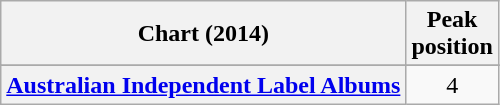<table class="wikitable plainrowheaders sortable">
<tr>
<th>Chart (2014)</th>
<th>Peak<br>position</th>
</tr>
<tr>
</tr>
<tr>
<th scope="row"><a href='#'>Australian Independent Label Albums</a></th>
<td align="center">4</td>
</tr>
</table>
